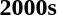<table class="collapsible collapsed" border="0" style="width:50%">
<tr>
<th style="width:50em; text-align:left"><strong>2000s</strong></th>
<th></th>
</tr>
<tr>
<td><br></td>
</tr>
</table>
